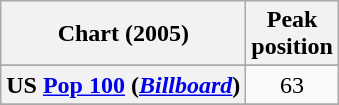<table class="wikitable plainrowheaders sortable" style="text-align:center;">
<tr>
<th scope="col">Chart (2005)</th>
<th scope="col">Peak<br>position</th>
</tr>
<tr>
</tr>
<tr>
</tr>
<tr>
</tr>
<tr>
<th scope="row">US <a href='#'>Pop 100</a> (<a href='#'><em>Billboard</em></a>)</th>
<td>63</td>
</tr>
<tr>
</tr>
</table>
